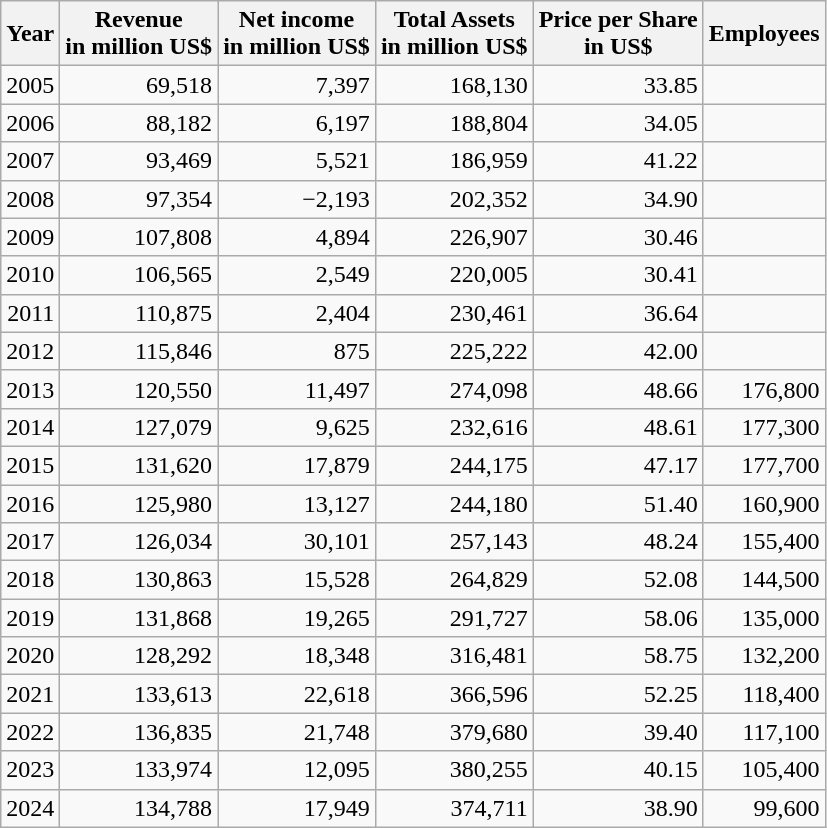<table class="wikitable float-left" style="text-align: right;">
<tr>
<th>Year</th>
<th>Revenue<br>in million US$</th>
<th>Net income<br>in million US$</th>
<th>Total Assets<br>in million US$</th>
<th>Price per Share<br>in US$</th>
<th>Employees</th>
</tr>
<tr>
<td>2005</td>
<td>69,518</td>
<td>7,397</td>
<td>168,130</td>
<td>33.85</td>
<td></td>
</tr>
<tr>
<td>2006</td>
<td>88,182</td>
<td>6,197</td>
<td>188,804</td>
<td>34.05</td>
<td></td>
</tr>
<tr>
<td>2007</td>
<td>93,469</td>
<td>5,521</td>
<td>186,959</td>
<td>41.22</td>
<td></td>
</tr>
<tr>
<td>2008</td>
<td>97,354</td>
<td>−2,193</td>
<td>202,352</td>
<td>34.90</td>
<td></td>
</tr>
<tr>
<td>2009</td>
<td>107,808</td>
<td>4,894</td>
<td>226,907</td>
<td>30.46</td>
<td></td>
</tr>
<tr>
<td>2010</td>
<td>106,565</td>
<td>2,549</td>
<td>220,005</td>
<td>30.41</td>
<td></td>
</tr>
<tr>
<td>2011</td>
<td>110,875</td>
<td>2,404</td>
<td>230,461</td>
<td>36.64</td>
<td></td>
</tr>
<tr>
<td>2012</td>
<td>115,846</td>
<td>875</td>
<td>225,222</td>
<td>42.00</td>
<td></td>
</tr>
<tr>
<td>2013</td>
<td>120,550</td>
<td>11,497</td>
<td>274,098</td>
<td>48.66</td>
<td>176,800</td>
</tr>
<tr>
<td>2014</td>
<td>127,079</td>
<td>9,625</td>
<td>232,616</td>
<td>48.61</td>
<td>177,300</td>
</tr>
<tr>
<td>2015</td>
<td>131,620</td>
<td>17,879</td>
<td>244,175</td>
<td>47.17</td>
<td>177,700</td>
</tr>
<tr>
<td>2016</td>
<td>125,980</td>
<td>13,127</td>
<td>244,180</td>
<td>51.40</td>
<td>160,900</td>
</tr>
<tr>
<td>2017</td>
<td>126,034</td>
<td>30,101</td>
<td>257,143</td>
<td>48.24</td>
<td>155,400</td>
</tr>
<tr>
<td>2018</td>
<td>130,863</td>
<td>15,528</td>
<td>264,829</td>
<td>52.08</td>
<td>144,500</td>
</tr>
<tr>
<td>2019</td>
<td>131,868</td>
<td>19,265</td>
<td>291,727</td>
<td>58.06</td>
<td>135,000</td>
</tr>
<tr>
<td>2020</td>
<td>128,292</td>
<td>18,348</td>
<td>316,481</td>
<td>58.75</td>
<td>132,200</td>
</tr>
<tr>
<td>2021</td>
<td>133,613</td>
<td>22,618</td>
<td>366,596</td>
<td>52.25</td>
<td>118,400</td>
</tr>
<tr>
<td>2022</td>
<td>136,835</td>
<td>21,748</td>
<td>379,680</td>
<td>39.40</td>
<td>117,100</td>
</tr>
<tr>
<td>2023</td>
<td>133,974</td>
<td>12,095</td>
<td>380,255</td>
<td>40.15</td>
<td>105,400</td>
</tr>
<tr>
<td>2024</td>
<td>134,788</td>
<td>17,949</td>
<td>374,711</td>
<td>38.90</td>
<td>99,600</td>
</tr>
</table>
